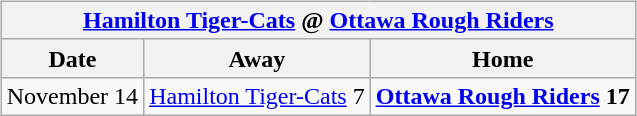<table cellspacing="10">
<tr>
<td valign="top"><br><table class="wikitable">
<tr>
<th colspan="4"><a href='#'>Hamilton Tiger-Cats</a> @ <a href='#'>Ottawa Rough Riders</a></th>
</tr>
<tr>
<th>Date</th>
<th>Away</th>
<th>Home</th>
</tr>
<tr>
<td>November 14</td>
<td><a href='#'>Hamilton Tiger-Cats</a> 7</td>
<td><strong><a href='#'>Ottawa Rough Riders</a> 17</strong></td>
</tr>
</table>
</td>
</tr>
</table>
